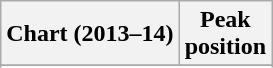<table class="wikitable sortable">
<tr>
<th>Chart (2013–14)</th>
<th>Peak<br>position</th>
</tr>
<tr>
</tr>
<tr>
</tr>
<tr>
</tr>
<tr>
</tr>
</table>
